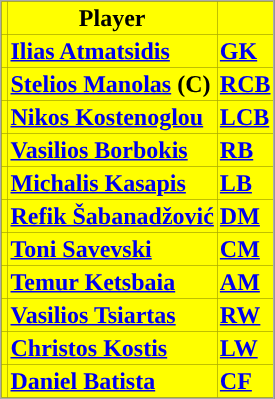<table class="toccolours" border="0" cellpadding="2" cellspacing="0" align="center" style="margin: 0.5em 0 1em 1em; background: #000000; border: 1px #aaaaaa solid;">
<tr bgcolor=#FFFF00>
<th></th>
<th>Player</th>
<th></th>
</tr>
<tr bgcolor=#FFFF00>
<td></td>
<td><a href='#'><span><strong>Ilias Atmatsidis</strong></span></a></td>
<td><a href='#'><strong>GK</strong></a></td>
</tr>
<tr bgcolor=#FFFF00>
<td></td>
<td><a href='#'><span><strong>Stelios Manolas</strong></span></a> <strong>(C)</strong></td>
<td><a href='#'><strong>RCB</strong></a></td>
</tr>
<tr bgcolor=#FFFF00>
<td></td>
<td><a href='#'><span><strong>Nikos Kostenoglou</strong></span></a></td>
<td><a href='#'><strong>LCB</strong></a></td>
</tr>
<tr bgcolor=#FFFF00>
<td></td>
<td><a href='#'><span><strong>Vasilios Borbokis</strong></span></a></td>
<td><a href='#'><strong>RB</strong></a></td>
</tr>
<tr bgcolor=#FFFF00>
<td></td>
<td><a href='#'><span><strong>Michalis Kasapis</strong></span></a></td>
<td><a href='#'><strong>LB</strong></a></td>
</tr>
<tr bgcolor=#FFFF00>
<td></td>
<td><a href='#'><span><strong>Refik Šabanadžović</strong></span></a></td>
<td><a href='#'><strong>DM</strong></a></td>
</tr>
<tr bgcolor=#FFFF00>
<td></td>
<td><a href='#'><span><strong>Toni Savevski</strong></span></a></td>
<td><a href='#'><strong>CM</strong></a></td>
</tr>
<tr bgcolor=#FFFF00>
<td></td>
<td><a href='#'><span><strong>Temur Ketsbaia</strong></span></a></td>
<td><a href='#'><strong>AM</strong></a></td>
</tr>
<tr bgcolor=#FFFF00>
<td></td>
<td><a href='#'><span><strong>Vasilios Tsiartas</strong></span></a></td>
<td><a href='#'><strong>RW</strong></a></td>
</tr>
<tr bgcolor=#FFFF00>
<td></td>
<td><a href='#'><span><strong>Christos Kostis</strong></span></a></td>
<td><a href='#'><strong>LW</strong></a></td>
</tr>
<tr bgcolor=#FFFF00>
<td></td>
<td><a href='#'><span><strong>Daniel Batista</strong></span></a></td>
<td><a href='#'><strong>CF</strong></a></td>
</tr>
</table>
